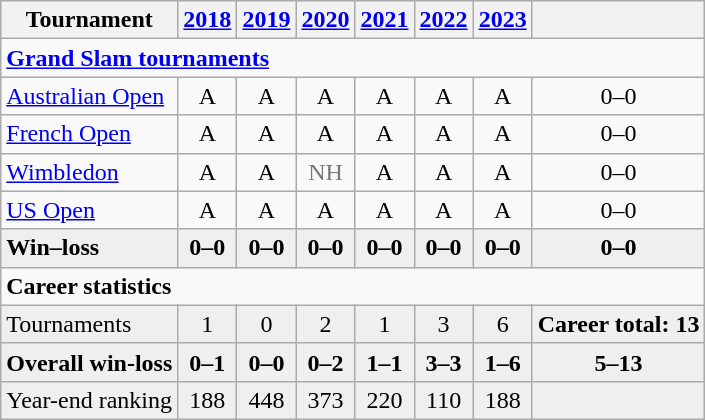<table class=wikitable style=text-align:center>
<tr>
<th>Tournament</th>
<th><a href='#'>2018</a></th>
<th><a href='#'>2019</a></th>
<th><a href='#'>2020</a></th>
<th><a href='#'>2021</a></th>
<th><a href='#'>2022</a></th>
<th><a href='#'>2023</a></th>
<th></th>
</tr>
<tr>
<td colspan=10 style=text-align:left><strong><a href='#'>Grand Slam tournaments</a></strong></td>
</tr>
<tr>
<td style=text-align:left><a href='#'>Australian Open</a></td>
<td>A</td>
<td>A</td>
<td>A</td>
<td>A</td>
<td>A</td>
<td>A</td>
<td>0–0</td>
</tr>
<tr>
<td style=text-align:left><a href='#'>French Open</a></td>
<td>A</td>
<td>A</td>
<td>A</td>
<td>A</td>
<td>A</td>
<td>A</td>
<td>0–0</td>
</tr>
<tr>
<td style=text-align:left><a href='#'>Wimbledon</a></td>
<td>A</td>
<td>A</td>
<td style=color:#767676>NH</td>
<td>A</td>
<td>A</td>
<td>A</td>
<td>0–0</td>
</tr>
<tr>
<td style=text-align:left><a href='#'>US Open</a></td>
<td>A</td>
<td>A</td>
<td>A</td>
<td>A</td>
<td>A</td>
<td>A</td>
<td>0–0</td>
</tr>
<tr style=background:#efefef;font-weight:bold>
<td style=text-align:left>Win–loss</td>
<td>0–0</td>
<td>0–0</td>
<td>0–0</td>
<td>0–0</td>
<td>0–0</td>
<td>0–0</td>
<td>0–0</td>
</tr>
<tr>
<td colspan=10 style=text-align:left><strong>Career statistics</strong></td>
</tr>
<tr style=background:#efefef>
<td style=text-align:left>Tournaments</td>
<td>1</td>
<td>0</td>
<td>2</td>
<td>1</td>
<td>3</td>
<td>6</td>
<td colspan=3><strong>Career total: 13</strong></td>
</tr>
<tr style=background:#efefef;font-weight:bold>
<td style=text-align:left>Overall win-loss</td>
<td>0–1</td>
<td>0–0</td>
<td>0–2</td>
<td>1–1</td>
<td>3–3</td>
<td>1–6</td>
<td>5–13</td>
</tr>
<tr style=background:#efefef>
<td style=text-align:left>Year-end ranking</td>
<td>188</td>
<td>448</td>
<td>373</td>
<td>220</td>
<td>110</td>
<td>188</td>
<td colspan=3></td>
</tr>
</table>
